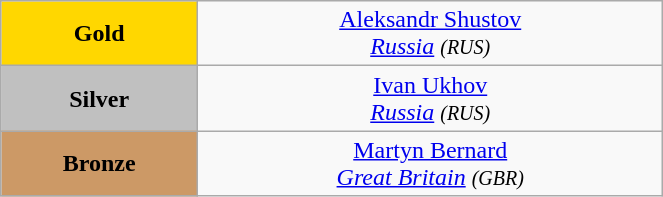<table class="wikitable" style=" text-align:center; " width="35%">
<tr>
<td bgcolor="gold"><strong>Gold</strong></td>
<td> <a href='#'>Aleksandr Shustov</a><br><em><a href='#'>Russia</a> <small>(RUS)</small></em></td>
</tr>
<tr>
<td bgcolor="silver"><strong>Silver</strong></td>
<td> <a href='#'>Ivan Ukhov</a><br><em><a href='#'>Russia</a> <small>(RUS)</small></em></td>
</tr>
<tr>
<td bgcolor="CC9966"><strong>Bronze</strong></td>
<td> <a href='#'>Martyn Bernard</a><br><em><a href='#'>Great Britain</a> <small>(GBR)</small></em></td>
</tr>
</table>
